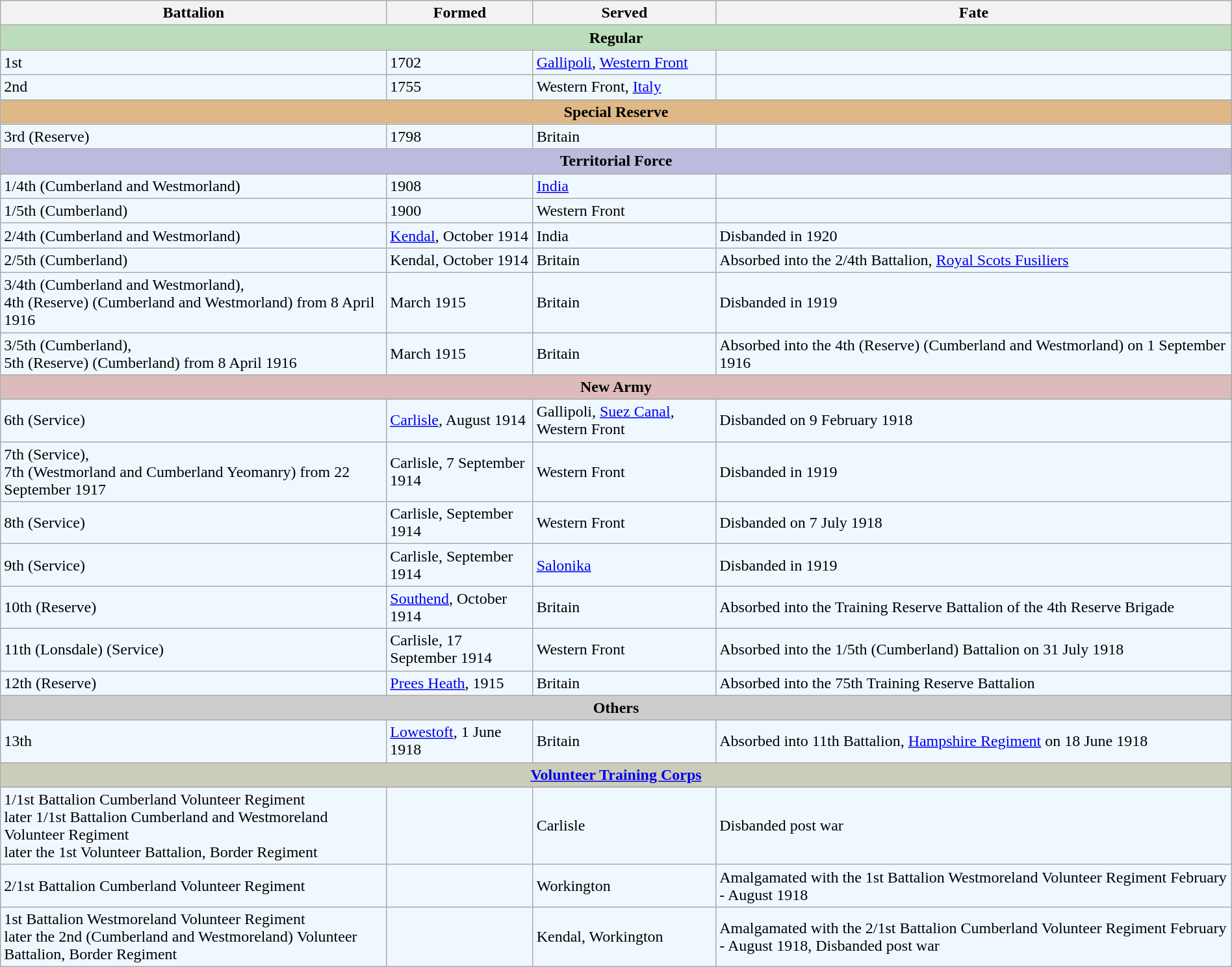<table class="wikitable" style="width:100%;">
<tr>
<th>Battalion</th>
<th>Formed</th>
<th>Served</th>
<th>Fate</th>
</tr>
<tr>
<th colspan="5" style="background:#bdb;">Regular</th>
</tr>
<tr style="background:#f0f8ff;">
<td>1st</td>
<td>1702</td>
<td><a href='#'>Gallipoli</a>, <a href='#'>Western Front</a></td>
<td></td>
</tr>
<tr style="background:#f0f8ff;">
<td>2nd</td>
<td>1755</td>
<td>Western Front, <a href='#'>Italy</a></td>
<td></td>
</tr>
<tr>
<th colspan="5" style="background:#deb887;">Special Reserve</th>
</tr>
<tr style="background:#f0f8ff;">
<td>3rd (Reserve)</td>
<td>1798</td>
<td>Britain</td>
<td></td>
</tr>
<tr>
<th colspan="5" style="background:#bbd;">Territorial Force</th>
</tr>
<tr style="background:#f0f8ff;">
<td>1/4th (Cumberland and Westmorland)</td>
<td>1908</td>
<td><a href='#'>India</a></td>
<td></td>
</tr>
<tr style="background:#f0f8ff;">
<td>1/5th (Cumberland)</td>
<td>1900</td>
<td>Western Front</td>
<td></td>
</tr>
<tr style="background:#f0f8ff;">
<td>2/4th (Cumberland and Westmorland)</td>
<td><a href='#'>Kendal</a>, October 1914</td>
<td>India</td>
<td>Disbanded in 1920</td>
</tr>
<tr style="background:#f0f8ff;">
<td>2/5th (Cumberland)</td>
<td>Kendal, October 1914</td>
<td>Britain</td>
<td>Absorbed into the 2/4th Battalion, <a href='#'>Royal Scots Fusiliers</a></td>
</tr>
<tr style="background:#f0f8ff;">
<td>3/4th (Cumberland and Westmorland), <br>4th (Reserve) (Cumberland and Westmorland) from 8 April 1916</td>
<td>March 1915</td>
<td>Britain</td>
<td>Disbanded in 1919</td>
</tr>
<tr style="background:#f0f8ff;">
<td>3/5th (Cumberland), <br>5th (Reserve) (Cumberland) from 8 April 1916</td>
<td>March 1915</td>
<td>Britain</td>
<td>Absorbed into the 4th (Reserve) (Cumberland and Westmorland) on 1 September 1916</td>
</tr>
<tr>
<th colspan="5" style="background:#dbb;">New Army</th>
</tr>
<tr style="background:#f0f8ff;">
<td>6th (Service)</td>
<td><a href='#'>Carlisle</a>, August 1914</td>
<td>Gallipoli, <a href='#'>Suez Canal</a>, Western Front</td>
<td>Disbanded on 9 February 1918</td>
</tr>
<tr style="background:#f0f8ff;">
<td>7th (Service), <br>7th (Westmorland and Cumberland Yeomanry) from 22 September 1917</td>
<td>Carlisle, 7 September 1914</td>
<td>Western Front</td>
<td>Disbanded in 1919</td>
</tr>
<tr style="background:#f0f8ff;">
<td>8th (Service)</td>
<td>Carlisle, September 1914</td>
<td>Western Front</td>
<td>Disbanded on 7 July 1918</td>
</tr>
<tr style="background:#f0f8ff;">
<td>9th (Service)</td>
<td>Carlisle, September 1914</td>
<td><a href='#'>Salonika</a></td>
<td>Disbanded in 1919</td>
</tr>
<tr style="background:#f0f8ff;">
<td>10th (Reserve)</td>
<td><a href='#'>Southend</a>, October 1914</td>
<td>Britain</td>
<td>Absorbed into the Training Reserve Battalion of the 4th Reserve Brigade</td>
</tr>
<tr style="background:#f0f8ff;">
<td>11th (Lonsdale) (Service)</td>
<td>Carlisle, 17 September 1914</td>
<td>Western Front</td>
<td>Absorbed into the 1/5th (Cumberland) Battalion on 31 July 1918</td>
</tr>
<tr style="background:#f0f8ff;">
<td>12th (Reserve)</td>
<td><a href='#'>Prees Heath</a>, 1915</td>
<td>Britain</td>
<td>Absorbed into the 75th Training Reserve Battalion</td>
</tr>
<tr>
<th colspan="5" style="background:#ccc;">Others</th>
</tr>
<tr style="background:#f0f8ff;">
<td>13th</td>
<td><a href='#'>Lowestoft</a>, 1 June 1918</td>
<td>Britain</td>
<td>Absorbed into 11th Battalion, <a href='#'>Hampshire Regiment</a> on 18 June 1918</td>
</tr>
<tr>
<th colspan="5" style="background:#ccb;"><a href='#'>Volunteer Training Corps</a></th>
</tr>
<tr style="background:#f0f8ff;">
<td>1/1st Battalion Cumberland Volunteer Regiment<br>later 1/1st Battalion Cumberland and Westmoreland Volunteer Regiment<br>later the 1st Volunteer Battalion, Border Regiment</td>
<td></td>
<td>Carlisle</td>
<td>Disbanded post war</td>
</tr>
<tr style="background:#f0f8ff;">
<td>2/1st Battalion Cumberland Volunteer Regiment</td>
<td></td>
<td>Workington</td>
<td>Amalgamated with the 1st Battalion Westmoreland Volunteer Regiment February - August 1918</td>
</tr>
<tr style="background:#f0f8ff;">
<td>1st Battalion Westmoreland Volunteer Regiment<br>later the 2nd (Cumberland and Westmoreland) Volunteer Battalion, Border Regiment</td>
<td></td>
<td>Kendal, Workington</td>
<td>Amalgamated with the 2/1st Battalion Cumberland Volunteer Regiment February - August 1918, Disbanded post war</td>
</tr>
</table>
